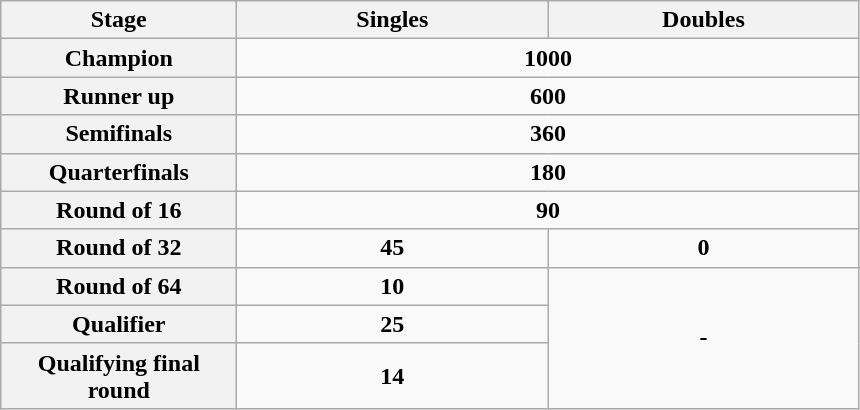<table class=wikitable>
<tr>
<th width=150>Stage</th>
<th width=200>Singles</th>
<th width=200>Doubles </th>
</tr>
<tr style=text-align:center>
<th>Champion</th>
<td colspan=2><strong>1000</strong></td>
</tr>
<tr style=text-align:center>
<th>Runner up</th>
<td colspan=2><strong>600</strong></td>
</tr>
<tr style="text-align:center;">
<th>Semifinals</th>
<td colspan=2><strong>360</strong></td>
</tr>
<tr style="text-align:center;">
<th>Quarterfinals</th>
<td colspan=2><strong>180</strong></td>
</tr>
<tr style="text-align:center;">
<th>Round of 16</th>
<td colspan=2><strong>90</strong></td>
</tr>
<tr style="text-align:center;">
<th>Round of 32</th>
<td><strong>45</strong></td>
<td><strong>0</strong></td>
</tr>
<tr style="text-align:center;">
<th>Round of 64</th>
<td><strong>10</strong></td>
<td rowspan=3><strong>-</strong></td>
</tr>
<tr style="text-align:center;">
<th>Qualifier</th>
<td><strong>25</strong></td>
</tr>
<tr style="text-align:center;">
<th>Qualifying final round</th>
<td><strong>14</strong></td>
</tr>
</table>
